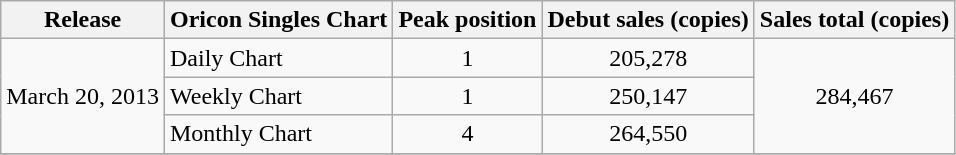<table class="wikitable">
<tr>
<th>Release</th>
<th>Oricon Singles Chart</th>
<th>Peak position</th>
<th>Debut sales (copies)</th>
<th>Sales total (copies)</th>
</tr>
<tr>
<td rowspan="3">March 20, 2013</td>
<td>Daily Chart</td>
<td align="center">1</td>
<td align="center">205,278</td>
<td style="text-align:center;" rowspan="3">284,467</td>
</tr>
<tr>
<td>Weekly Chart</td>
<td align="center">1</td>
<td align="center">250,147</td>
</tr>
<tr>
<td>Monthly Chart</td>
<td align="center">4</td>
<td align="center">264,550</td>
</tr>
<tr>
</tr>
</table>
